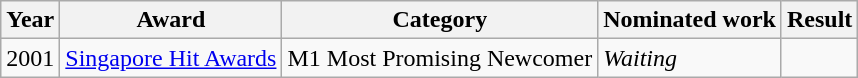<table class="wikitable sortable">
<tr>
<th>Year</th>
<th>Award</th>
<th>Category</th>
<th>Nominated work</th>
<th>Result</th>
</tr>
<tr>
<td>2001</td>
<td><a href='#'>Singapore Hit Awards</a></td>
<td>M1 Most Promising Newcomer</td>
<td><em>Waiting</em></td>
<td></td>
</tr>
</table>
